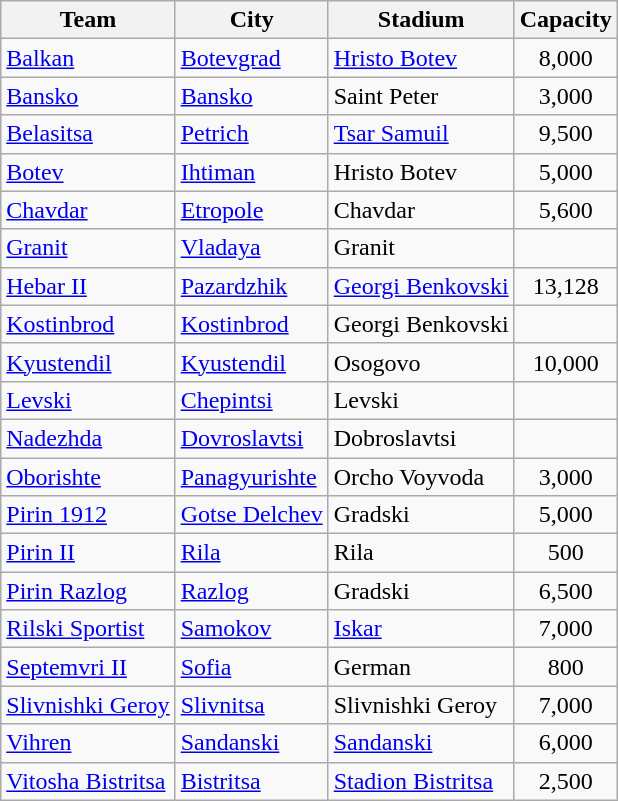<table class="wikitable sortable">
<tr>
<th>Team</th>
<th>City</th>
<th>Stadium</th>
<th>Capacity</th>
</tr>
<tr>
<td><a href='#'>Balkan</a></td>
<td><a href='#'>Botevgrad</a></td>
<td><a href='#'>Hristo Botev</a></td>
<td align=center>8,000</td>
</tr>
<tr>
<td><a href='#'>Bansko</a></td>
<td><a href='#'>Bansko</a></td>
<td>Saint Peter</td>
<td align=center>3,000</td>
</tr>
<tr>
<td><a href='#'>Belasitsa</a></td>
<td><a href='#'>Petrich</a></td>
<td><a href='#'>Tsar Samuil</a></td>
<td align=center>9,500</td>
</tr>
<tr>
<td><a href='#'>Botev</a></td>
<td><a href='#'>Ihtiman</a></td>
<td>Hristo Botev</td>
<td align=center>5,000</td>
</tr>
<tr>
<td><a href='#'>Chavdar</a></td>
<td><a href='#'>Etropole</a></td>
<td>Chavdar</td>
<td align="center">5,600</td>
</tr>
<tr>
<td><a href='#'>Granit</a></td>
<td><a href='#'>Vladaya</a></td>
<td>Granit</td>
<td align=center></td>
</tr>
<tr>
<td><a href='#'>Hebar II</a></td>
<td><a href='#'>Pazardzhik</a></td>
<td><a href='#'>Georgi Benkovski</a></td>
<td align=center>13,128</td>
</tr>
<tr>
<td><a href='#'>Kostinbrod</a></td>
<td><a href='#'>Kostinbrod</a></td>
<td>Georgi Benkovski</td>
<td align=center></td>
</tr>
<tr>
<td><a href='#'>Kyustendil</a></td>
<td><a href='#'>Kyustendil</a></td>
<td>Osogovo</td>
<td align=center>10,000</td>
</tr>
<tr>
<td><a href='#'>Levski</a></td>
<td><a href='#'>Chepintsi</a></td>
<td>Levski</td>
<td align=center></td>
</tr>
<tr>
<td><a href='#'>Nadezhda</a></td>
<td><a href='#'>Dovroslavtsi</a></td>
<td>Dobroslavtsi</td>
<td align=center></td>
</tr>
<tr>
<td><a href='#'>Oborishte</a></td>
<td><a href='#'>Panagyurishte</a></td>
<td>Orcho Voyvoda</td>
<td align=center>3,000</td>
</tr>
<tr>
<td><a href='#'>Pirin 1912</a></td>
<td><a href='#'>Gotse Delchev</a></td>
<td>Gradski</td>
<td align=center>5,000</td>
</tr>
<tr>
<td><a href='#'>Pirin II</a></td>
<td><a href='#'>Rila</a></td>
<td>Rila</td>
<td align=center>500</td>
</tr>
<tr>
<td><a href='#'>Pirin Razlog</a></td>
<td><a href='#'>Razlog</a></td>
<td>Gradski</td>
<td align=center>6,500</td>
</tr>
<tr>
<td><a href='#'>Rilski Sportist</a></td>
<td><a href='#'>Samokov</a></td>
<td><a href='#'>Iskar</a></td>
<td align=center>7,000</td>
</tr>
<tr>
<td><a href='#'>Septemvri II</a></td>
<td><a href='#'>Sofia</a></td>
<td>German</td>
<td align=center>800</td>
</tr>
<tr>
<td><a href='#'>Slivnishki Geroy</a></td>
<td><a href='#'>Slivnitsa</a></td>
<td>Slivnishki Geroy</td>
<td align="center">7,000</td>
</tr>
<tr>
<td><a href='#'>Vihren</a></td>
<td><a href='#'>Sandanski</a></td>
<td><a href='#'>Sandanski</a></td>
<td align="center">6,000</td>
</tr>
<tr>
<td><a href='#'>Vitosha Bistritsa</a></td>
<td><a href='#'>Bistritsa</a></td>
<td><a href='#'>Stadion Bistritsa</a></td>
<td align=center>2,500</td>
</tr>
</table>
